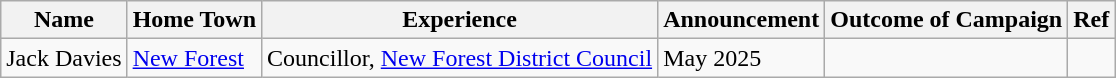<table class="wikitable">
<tr>
<th>Name</th>
<th>Home Town</th>
<th>Experience</th>
<th>Announcement</th>
<th>Outcome of Campaign</th>
<th>Ref</th>
</tr>
<tr>
<td>Jack Davies</td>
<td><a href='#'>New Forest</a></td>
<td>Councillor, <a href='#'>New Forest District Council</a></td>
<td>May 2025</td>
<td></td>
<td></td>
</tr>
</table>
